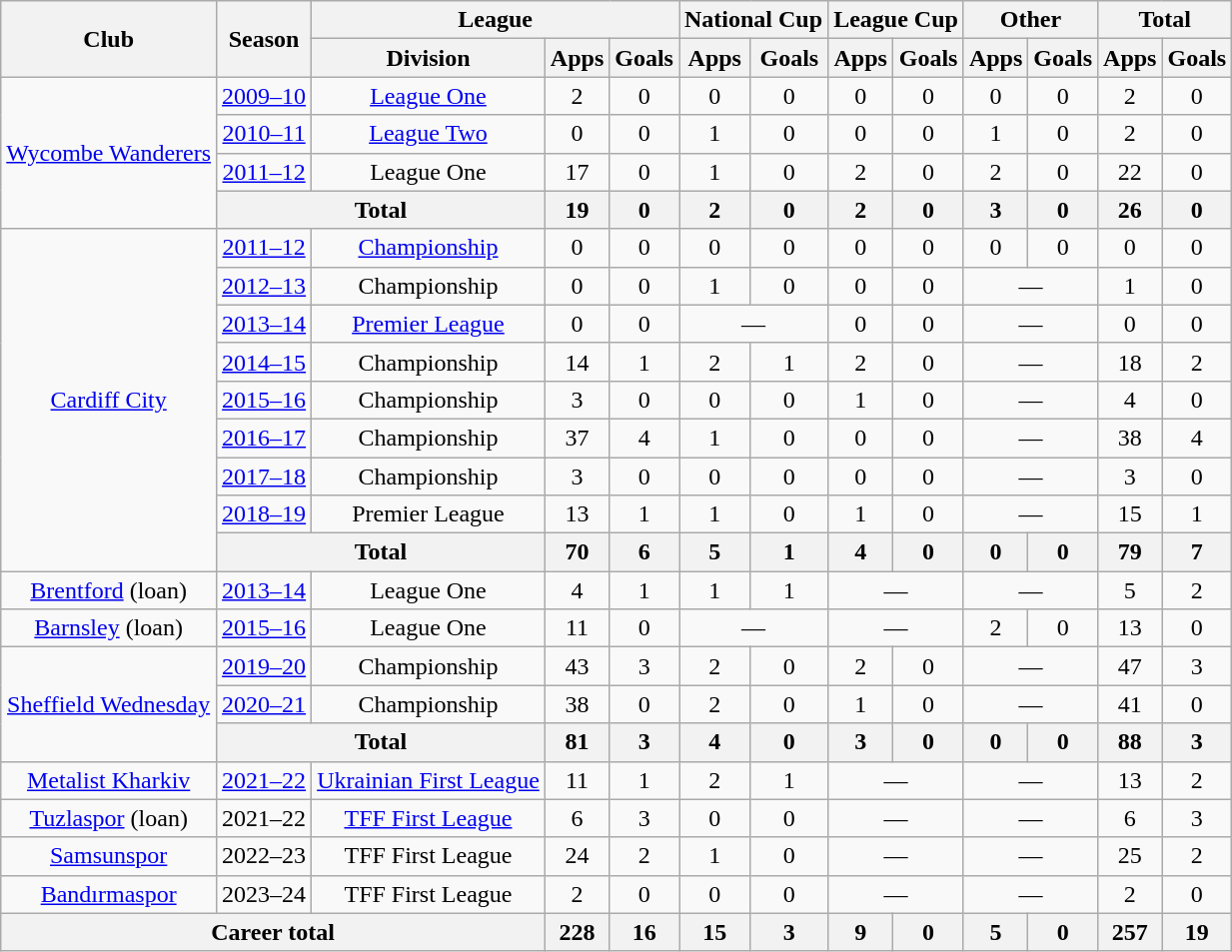<table class="wikitable" style="text-align: center">
<tr>
<th rowspan="2">Club</th>
<th rowspan="2">Season</th>
<th colspan="3">League</th>
<th colspan="2">National Cup</th>
<th colspan=2>League Cup</th>
<th colspan=2>Other</th>
<th colspan=2>Total</th>
</tr>
<tr>
<th>Division</th>
<th>Apps</th>
<th>Goals</th>
<th>Apps</th>
<th>Goals</th>
<th>Apps</th>
<th>Goals</th>
<th>Apps</th>
<th>Goals</th>
<th>Apps</th>
<th>Goals</th>
</tr>
<tr>
<td rowspan="4"><a href='#'>Wycombe Wanderers</a></td>
<td><a href='#'>2009–10</a></td>
<td><a href='#'>League One</a></td>
<td>2</td>
<td>0</td>
<td>0</td>
<td>0</td>
<td>0</td>
<td>0</td>
<td>0</td>
<td>0</td>
<td>2</td>
<td>0</td>
</tr>
<tr>
<td><a href='#'>2010–11</a></td>
<td><a href='#'>League Two</a></td>
<td>0</td>
<td>0</td>
<td>1</td>
<td>0</td>
<td>0</td>
<td>0</td>
<td>1</td>
<td>0</td>
<td>2</td>
<td>0</td>
</tr>
<tr>
<td><a href='#'>2011–12</a></td>
<td>League One</td>
<td>17</td>
<td>0</td>
<td>1</td>
<td>0</td>
<td>2</td>
<td>0</td>
<td>2</td>
<td>0</td>
<td>22</td>
<td>0</td>
</tr>
<tr>
<th colspan="2">Total</th>
<th>19</th>
<th>0</th>
<th>2</th>
<th>0</th>
<th>2</th>
<th>0</th>
<th>3</th>
<th>0</th>
<th>26</th>
<th>0</th>
</tr>
<tr>
<td rowspan="9"><a href='#'>Cardiff City</a></td>
<td><a href='#'>2011–12</a></td>
<td><a href='#'>Championship</a></td>
<td>0</td>
<td>0</td>
<td>0</td>
<td>0</td>
<td>0</td>
<td>0</td>
<td>0</td>
<td>0</td>
<td>0</td>
<td>0</td>
</tr>
<tr>
<td><a href='#'>2012–13</a></td>
<td>Championship</td>
<td>0</td>
<td>0</td>
<td>1</td>
<td>0</td>
<td>0</td>
<td>0</td>
<td colspan="2">—</td>
<td>1</td>
<td>0</td>
</tr>
<tr>
<td><a href='#'>2013–14</a></td>
<td><a href='#'>Premier League</a></td>
<td>0</td>
<td>0</td>
<td colspan="2">—</td>
<td>0</td>
<td>0</td>
<td colspan="2">—</td>
<td>0</td>
<td>0</td>
</tr>
<tr>
<td><a href='#'>2014–15</a></td>
<td>Championship</td>
<td>14</td>
<td>1</td>
<td>2</td>
<td>1</td>
<td>2</td>
<td>0</td>
<td colspan="2">—</td>
<td>18</td>
<td>2</td>
</tr>
<tr>
<td><a href='#'>2015–16</a></td>
<td>Championship</td>
<td>3</td>
<td>0</td>
<td>0</td>
<td>0</td>
<td>1</td>
<td>0</td>
<td colspan="2">—</td>
<td>4</td>
<td>0</td>
</tr>
<tr>
<td><a href='#'>2016–17</a></td>
<td>Championship</td>
<td>37</td>
<td>4</td>
<td>1</td>
<td>0</td>
<td>0</td>
<td>0</td>
<td colspan="2">—</td>
<td>38</td>
<td>4</td>
</tr>
<tr>
<td><a href='#'>2017–18</a></td>
<td>Championship</td>
<td>3</td>
<td>0</td>
<td>0</td>
<td>0</td>
<td>0</td>
<td>0</td>
<td colspan="2">—</td>
<td>3</td>
<td>0</td>
</tr>
<tr>
<td><a href='#'>2018–19</a></td>
<td>Premier League</td>
<td>13</td>
<td>1</td>
<td>1</td>
<td>0</td>
<td>1</td>
<td>0</td>
<td colspan="2">—</td>
<td>15</td>
<td>1</td>
</tr>
<tr>
<th colspan="2">Total</th>
<th>70</th>
<th>6</th>
<th>5</th>
<th>1</th>
<th>4</th>
<th>0</th>
<th>0</th>
<th>0</th>
<th>79</th>
<th>7</th>
</tr>
<tr>
<td><a href='#'>Brentford</a> (loan)</td>
<td><a href='#'>2013–14</a></td>
<td>League One</td>
<td>4</td>
<td>1</td>
<td>1</td>
<td>1</td>
<td colspan="2">—</td>
<td colspan="2">—</td>
<td>5</td>
<td>2</td>
</tr>
<tr |||>
<td><a href='#'>Barnsley</a> (loan)</td>
<td><a href='#'>2015–16</a></td>
<td>League One</td>
<td>11</td>
<td>0</td>
<td colspan="2">—</td>
<td colspan="2">—</td>
<td>2</td>
<td>0</td>
<td>13</td>
<td>0</td>
</tr>
<tr>
<td rowspan="3"><a href='#'>Sheffield Wednesday</a></td>
<td><a href='#'>2019–20</a></td>
<td>Championship</td>
<td>43</td>
<td>3</td>
<td>2</td>
<td>0</td>
<td>2</td>
<td>0</td>
<td colspan="2">—</td>
<td>47</td>
<td>3</td>
</tr>
<tr>
<td><a href='#'>2020–21</a></td>
<td>Championship</td>
<td>38</td>
<td>0</td>
<td>2</td>
<td>0</td>
<td>1</td>
<td>0</td>
<td colspan="2">—</td>
<td>41</td>
<td>0</td>
</tr>
<tr>
<th colspan="2">Total</th>
<th>81</th>
<th>3</th>
<th>4</th>
<th>0</th>
<th>3</th>
<th>0</th>
<th>0</th>
<th>0</th>
<th>88</th>
<th>3</th>
</tr>
<tr>
<td><a href='#'>Metalist Kharkiv</a></td>
<td><a href='#'>2021–22</a></td>
<td><a href='#'>Ukrainian First League</a></td>
<td>11</td>
<td>1</td>
<td>2</td>
<td>1</td>
<td colspan="2">—</td>
<td colspan="2">—</td>
<td>13</td>
<td>2</td>
</tr>
<tr>
<td><a href='#'>Tuzlaspor</a> (loan)</td>
<td>2021–22</td>
<td><a href='#'>TFF First League</a></td>
<td>6</td>
<td>3</td>
<td>0</td>
<td>0</td>
<td colspan="2">—</td>
<td colspan="2">—</td>
<td>6</td>
<td>3</td>
</tr>
<tr>
<td><a href='#'>Samsunspor</a></td>
<td>2022–23</td>
<td>TFF First League</td>
<td>24</td>
<td>2</td>
<td>1</td>
<td>0</td>
<td colspan="2">—</td>
<td colspan="2">—</td>
<td>25</td>
<td>2</td>
</tr>
<tr>
<td><a href='#'>Bandırmaspor</a></td>
<td>2023–24</td>
<td>TFF First League</td>
<td>2</td>
<td>0</td>
<td>0</td>
<td>0</td>
<td colspan="2">—</td>
<td colspan="2">—</td>
<td>2</td>
<td>0</td>
</tr>
<tr>
<th colspan="3">Career total</th>
<th>228</th>
<th>16</th>
<th>15</th>
<th>3</th>
<th>9</th>
<th>0</th>
<th>5</th>
<th>0</th>
<th>257</th>
<th>19</th>
</tr>
</table>
